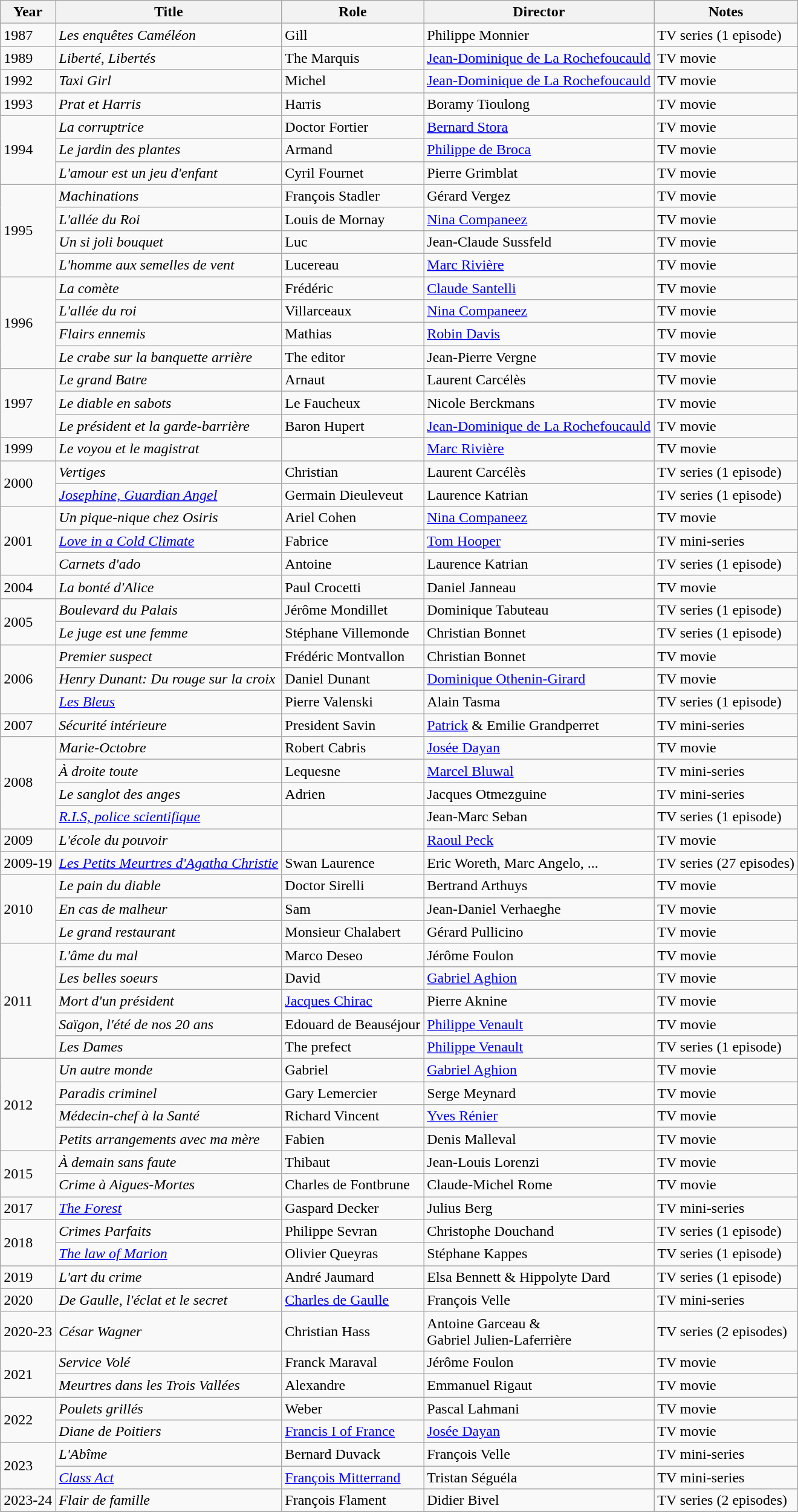<table class="wikitable sortable">
<tr>
<th>Year</th>
<th>Title</th>
<th>Role</th>
<th>Director</th>
<th class="unsortable">Notes</th>
</tr>
<tr>
<td>1987</td>
<td><em>Les enquêtes Caméléon</em></td>
<td>Gill</td>
<td>Philippe Monnier</td>
<td>TV series (1 episode)</td>
</tr>
<tr>
<td>1989</td>
<td><em>Liberté, Libertés</em></td>
<td>The Marquis</td>
<td><a href='#'>Jean-Dominique de La Rochefoucauld</a></td>
<td>TV movie</td>
</tr>
<tr>
<td>1992</td>
<td><em>Taxi Girl</em></td>
<td>Michel</td>
<td><a href='#'>Jean-Dominique de La Rochefoucauld</a></td>
<td>TV movie</td>
</tr>
<tr>
<td>1993</td>
<td><em>Prat et Harris</em></td>
<td>Harris</td>
<td>Boramy Tioulong</td>
<td>TV movie</td>
</tr>
<tr>
<td rowspan=3>1994</td>
<td><em>La corruptrice</em></td>
<td>Doctor Fortier</td>
<td><a href='#'>Bernard Stora</a></td>
<td>TV movie</td>
</tr>
<tr>
<td><em>Le jardin des plantes</em></td>
<td>Armand</td>
<td><a href='#'>Philippe de Broca</a></td>
<td>TV movie</td>
</tr>
<tr>
<td><em>L'amour est un jeu d'enfant</em></td>
<td>Cyril Fournet</td>
<td>Pierre Grimblat</td>
<td>TV movie</td>
</tr>
<tr>
<td rowspan=4>1995</td>
<td><em>Machinations</em></td>
<td>François Stadler</td>
<td>Gérard Vergez</td>
<td>TV movie</td>
</tr>
<tr>
<td><em>L'allée du Roi</em></td>
<td>Louis de Mornay</td>
<td><a href='#'>Nina Companeez</a></td>
<td>TV movie</td>
</tr>
<tr>
<td><em>Un si joli bouquet</em></td>
<td>Luc</td>
<td>Jean-Claude Sussfeld</td>
<td>TV movie</td>
</tr>
<tr>
<td><em>L'homme aux semelles de vent</em></td>
<td>Lucereau</td>
<td><a href='#'>Marc Rivière</a></td>
<td>TV movie</td>
</tr>
<tr>
<td rowspan=4>1996</td>
<td><em>La comète</em></td>
<td>Frédéric</td>
<td><a href='#'>Claude Santelli</a></td>
<td>TV movie</td>
</tr>
<tr>
<td><em>L'allée du roi</em></td>
<td>Villarceaux</td>
<td><a href='#'>Nina Companeez</a></td>
<td>TV movie</td>
</tr>
<tr>
<td><em>Flairs ennemis</em></td>
<td>Mathias</td>
<td><a href='#'>Robin Davis</a></td>
<td>TV movie</td>
</tr>
<tr>
<td><em>Le crabe sur la banquette arrière</em></td>
<td>The editor</td>
<td>Jean-Pierre Vergne</td>
<td>TV movie</td>
</tr>
<tr>
<td rowspan=3>1997</td>
<td><em>Le grand Batre</em></td>
<td>Arnaut</td>
<td>Laurent Carcélès</td>
<td>TV movie</td>
</tr>
<tr>
<td><em>Le diable en sabots</em></td>
<td>Le Faucheux</td>
<td>Nicole Berckmans</td>
<td>TV movie</td>
</tr>
<tr>
<td><em>Le président et la garde-barrière</em></td>
<td>Baron Hupert</td>
<td><a href='#'>Jean-Dominique de La Rochefoucauld</a></td>
<td>TV movie</td>
</tr>
<tr>
<td>1999</td>
<td><em>Le voyou et le magistrat</em></td>
<td></td>
<td><a href='#'>Marc Rivière</a></td>
<td>TV movie</td>
</tr>
<tr>
<td rowspan=2>2000</td>
<td><em>Vertiges</em></td>
<td>Christian</td>
<td>Laurent Carcélès</td>
<td>TV series (1 episode)</td>
</tr>
<tr>
<td><em><a href='#'>Josephine, Guardian Angel</a></em></td>
<td>Germain Dieuleveut</td>
<td>Laurence Katrian</td>
<td>TV series (1 episode)</td>
</tr>
<tr>
<td rowspan=3>2001</td>
<td><em>Un pique-nique chez Osiris</em></td>
<td>Ariel Cohen</td>
<td><a href='#'>Nina Companeez</a></td>
<td>TV movie</td>
</tr>
<tr>
<td><em><a href='#'>Love in a Cold Climate</a></em></td>
<td>Fabrice</td>
<td><a href='#'>Tom Hooper</a></td>
<td>TV mini-series</td>
</tr>
<tr>
<td><em>Carnets d'ado</em></td>
<td>Antoine</td>
<td>Laurence Katrian</td>
<td>TV series (1 episode)</td>
</tr>
<tr>
<td>2004</td>
<td><em>La bonté d'Alice</em></td>
<td>Paul Crocetti</td>
<td>Daniel Janneau</td>
<td>TV movie</td>
</tr>
<tr>
<td rowspan=2>2005</td>
<td><em>Boulevard du Palais</em></td>
<td>Jérôme Mondillet</td>
<td>Dominique Tabuteau</td>
<td>TV series (1 episode)</td>
</tr>
<tr>
<td><em>Le juge est une femme</em></td>
<td>Stéphane Villemonde</td>
<td>Christian Bonnet</td>
<td>TV series (1 episode)</td>
</tr>
<tr>
<td rowspan=3>2006</td>
<td><em>Premier suspect</em></td>
<td>Frédéric Montvallon</td>
<td>Christian Bonnet</td>
<td>TV movie</td>
</tr>
<tr>
<td><em>Henry Dunant: Du rouge sur la croix</em></td>
<td>Daniel Dunant</td>
<td><a href='#'>Dominique Othenin-Girard</a></td>
<td>TV movie</td>
</tr>
<tr>
<td><em><a href='#'>Les Bleus</a></em></td>
<td>Pierre Valenski</td>
<td>Alain Tasma</td>
<td>TV series (1 episode)</td>
</tr>
<tr>
<td>2007</td>
<td><em>Sécurité intérieure</em></td>
<td>President Savin</td>
<td><a href='#'>Patrick</a> & Emilie Grandperret</td>
<td>TV mini-series</td>
</tr>
<tr>
<td rowspan=4>2008</td>
<td><em>Marie-Octobre</em></td>
<td>Robert Cabris</td>
<td><a href='#'>Josée Dayan</a></td>
<td>TV movie</td>
</tr>
<tr>
<td><em>À droite toute</em></td>
<td>Lequesne</td>
<td><a href='#'>Marcel Bluwal</a></td>
<td>TV mini-series</td>
</tr>
<tr>
<td><em>Le sanglot des anges</em></td>
<td>Adrien</td>
<td>Jacques Otmezguine</td>
<td>TV mini-series</td>
</tr>
<tr>
<td><em><a href='#'>R.I.S, police scientifique</a></em></td>
<td></td>
<td>Jean-Marc Seban</td>
<td>TV series (1 episode)</td>
</tr>
<tr>
<td>2009</td>
<td><em>L'école du pouvoir</em></td>
<td></td>
<td><a href='#'>Raoul Peck</a></td>
<td>TV movie</td>
</tr>
<tr>
<td>2009-19</td>
<td><em><a href='#'>Les Petits Meurtres d'Agatha Christie</a></em></td>
<td>Swan Laurence</td>
<td>Eric Woreth, Marc Angelo, ...</td>
<td>TV series (27 episodes)</td>
</tr>
<tr>
<td rowspan=3>2010</td>
<td><em>Le pain du diable</em></td>
<td>Doctor Sirelli</td>
<td>Bertrand Arthuys</td>
<td>TV movie</td>
</tr>
<tr>
<td><em>En cas de malheur</em></td>
<td>Sam</td>
<td>Jean-Daniel Verhaeghe</td>
<td>TV movie</td>
</tr>
<tr>
<td><em>Le grand restaurant</em></td>
<td>Monsieur Chalabert</td>
<td>Gérard Pullicino</td>
<td>TV movie</td>
</tr>
<tr>
<td rowspan=5>2011</td>
<td><em>L'âme du mal</em></td>
<td>Marco Deseo</td>
<td>Jérôme Foulon</td>
<td>TV movie</td>
</tr>
<tr>
<td><em>Les belles soeurs</em></td>
<td>David</td>
<td><a href='#'>Gabriel Aghion</a></td>
<td>TV movie</td>
</tr>
<tr>
<td><em>Mort d'un président</em></td>
<td><a href='#'>Jacques Chirac</a></td>
<td>Pierre Aknine</td>
<td>TV movie</td>
</tr>
<tr>
<td><em>Saïgon, l'été de nos 20 ans</em></td>
<td>Edouard de Beauséjour</td>
<td><a href='#'>Philippe Venault</a></td>
<td>TV movie</td>
</tr>
<tr>
<td><em>Les Dames</em></td>
<td>The prefect</td>
<td><a href='#'>Philippe Venault</a></td>
<td>TV series (1 episode)</td>
</tr>
<tr>
<td rowspan=4>2012</td>
<td><em>Un autre monde</em></td>
<td>Gabriel</td>
<td><a href='#'>Gabriel Aghion</a></td>
<td>TV movie</td>
</tr>
<tr>
<td><em>Paradis criminel</em></td>
<td>Gary Lemercier</td>
<td>Serge Meynard</td>
<td>TV movie</td>
</tr>
<tr>
<td><em>Médecin-chef à la Santé</em></td>
<td>Richard Vincent</td>
<td><a href='#'>Yves Rénier</a></td>
<td>TV movie</td>
</tr>
<tr>
<td><em>Petits arrangements avec ma mère</em></td>
<td>Fabien</td>
<td>Denis Malleval</td>
<td>TV movie</td>
</tr>
<tr>
<td rowspan=2>2015</td>
<td><em>À demain sans faute</em></td>
<td>Thibaut</td>
<td>Jean-Louis Lorenzi</td>
<td>TV movie</td>
</tr>
<tr>
<td><em>Crime à Aigues-Mortes</em></td>
<td>Charles de Fontbrune</td>
<td>Claude-Michel Rome</td>
<td>TV movie</td>
</tr>
<tr>
<td>2017</td>
<td><em><a href='#'>The Forest</a></em></td>
<td>Gaspard Decker</td>
<td>Julius Berg</td>
<td>TV mini-series</td>
</tr>
<tr>
<td rowspan=2>2018</td>
<td><em>Crimes Parfaits</em></td>
<td>Philippe Sevran</td>
<td>Christophe Douchand</td>
<td>TV series (1 episode)</td>
</tr>
<tr>
<td><em><a href='#'>The law of Marion</a></em></td>
<td>Olivier Queyras</td>
<td>Stéphane Kappes</td>
<td>TV series (1 episode)</td>
</tr>
<tr>
<td>2019</td>
<td><em>L'art du crime</em></td>
<td>André Jaumard</td>
<td>Elsa Bennett & Hippolyte Dard</td>
<td>TV series (1 episode)</td>
</tr>
<tr>
<td>2020</td>
<td><em>De Gaulle, l'éclat et le secret</em></td>
<td><a href='#'>Charles de Gaulle</a></td>
<td>François Velle</td>
<td>TV mini-series</td>
</tr>
<tr>
<td>2020-23</td>
<td><em>César Wagner</em></td>
<td>Christian Hass</td>
<td>Antoine Garceau & <br>Gabriel Julien-Laferrière</td>
<td>TV series (2 episodes)</td>
</tr>
<tr>
<td rowspan=2>2021</td>
<td><em>Service Volé</em></td>
<td>Franck Maraval</td>
<td>Jérôme Foulon</td>
<td>TV movie</td>
</tr>
<tr>
<td><em>Meurtres dans les Trois Vallées</em></td>
<td>Alexandre</td>
<td>Emmanuel Rigaut</td>
<td>TV movie</td>
</tr>
<tr>
<td rowspan=2>2022</td>
<td><em>Poulets grillés</em></td>
<td>Weber</td>
<td>Pascal Lahmani</td>
<td>TV movie</td>
</tr>
<tr>
<td><em>Diane de Poitiers</em></td>
<td><a href='#'>Francis I of France</a></td>
<td><a href='#'>Josée Dayan</a></td>
<td>TV movie</td>
</tr>
<tr>
<td rowspan=2>2023</td>
<td><em>L'Abîme</em></td>
<td>Bernard Duvack</td>
<td>François Velle</td>
<td>TV mini-series</td>
</tr>
<tr>
<td><em><a href='#'>Class Act</a></em></td>
<td><a href='#'>François Mitterrand</a></td>
<td>Tristan Séguéla</td>
<td>TV mini-series</td>
</tr>
<tr>
<td rowspan=1>2023-24</td>
<td><em>Flair de famille</em></td>
<td>François Flament</td>
<td>Didier Bivel</td>
<td>TV series (2 episodes)</td>
</tr>
<tr>
</tr>
</table>
